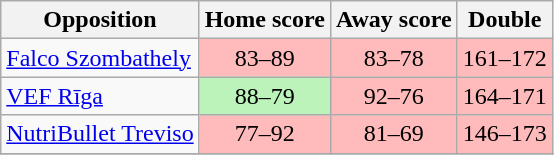<table class="wikitable" style="text-align: center;">
<tr>
<th>Opposition</th>
<th>Home score</th>
<th>Away score</th>
<th>Double</th>
</tr>
<tr>
<td align="left"> <a href='#'>Falco Szombathely</a></td>
<td bgcolor=#FFBBBB>83–89</td>
<td bgcolor=#FFBBBB>83–78</td>
<td bgcolor=#FFBBBB>161–172</td>
</tr>
<tr>
<td align="left"> <a href='#'>VEF Rīga</a></td>
<td bgcolor=#BBF3BB>88–79</td>
<td bgcolor=#FFBBBB>92–76</td>
<td bgcolor=#FFBBBB>164–171</td>
</tr>
<tr>
<td align="left"> <a href='#'>NutriBullet Treviso</a></td>
<td bgcolor=#FFBBBB>77–92</td>
<td bgcolor=#FFBBBB>81–69</td>
<td bgcolor=#FFBBBB>146–173</td>
</tr>
<tr>
</tr>
</table>
